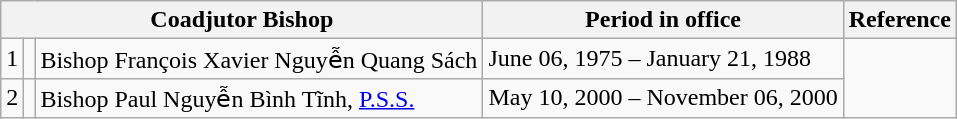<table class="wikitable">
<tr>
<th colspan="3">Coadjutor Bishop</th>
<th>Period in office</th>
<th>Reference</th>
</tr>
<tr>
<td>1</td>
<td></td>
<td>Bishop François Xavier Nguyễn Quang Sách</td>
<td>June 06, 1975 – January 21, 1988</td>
<td rowspan=2></td>
</tr>
<tr>
<td>2</td>
<td></td>
<td>Bishop Paul Nguyễn Bình Tĩnh, <a href='#'>P.S.S.</a></td>
<td>May 10, 2000 – November 06, 2000</td>
</tr>
</table>
